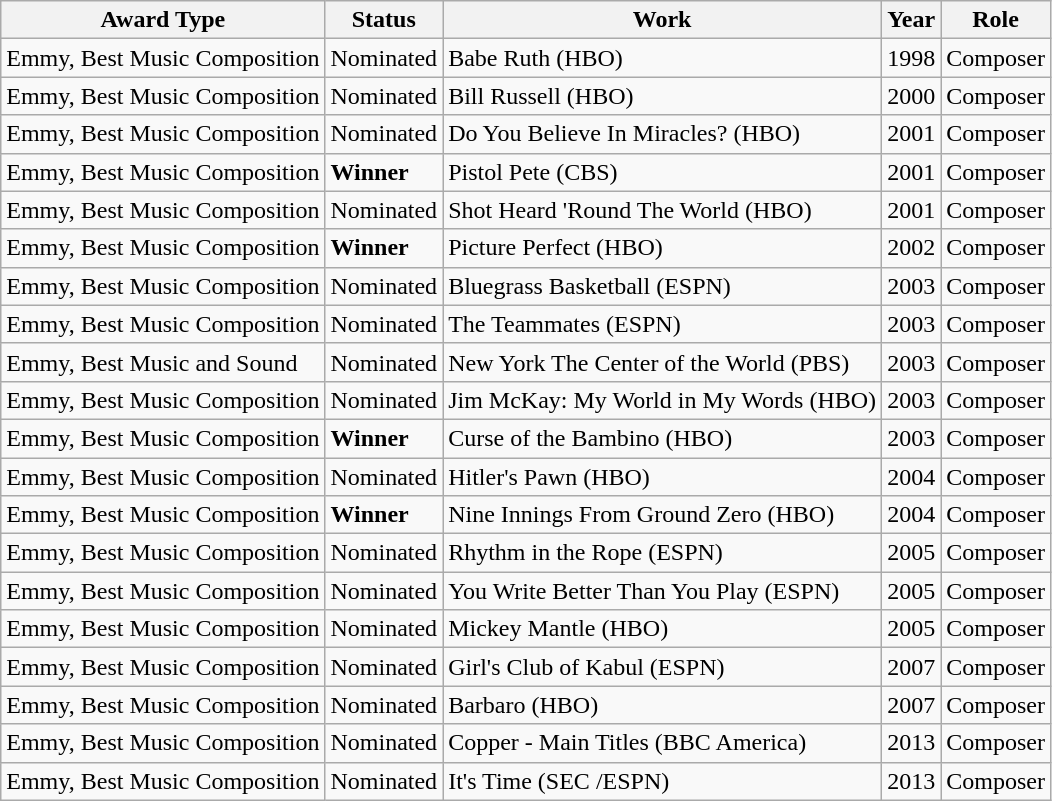<table class="wikitable">
<tr>
<th>Award Type</th>
<th>Status</th>
<th>Work</th>
<th>Year</th>
<th>Role</th>
</tr>
<tr>
<td>Emmy, Best Music Composition</td>
<td>Nominated</td>
<td>Babe Ruth (HBO)</td>
<td>1998</td>
<td>Composer</td>
</tr>
<tr>
<td>Emmy, Best Music Composition</td>
<td>Nominated</td>
<td>Bill Russell (HBO)</td>
<td>2000</td>
<td>Composer</td>
</tr>
<tr>
<td>Emmy, Best Music Composition</td>
<td>Nominated</td>
<td>Do You Believe In Miracles? (HBO)</td>
<td>2001</td>
<td>Composer</td>
</tr>
<tr>
<td>Emmy, Best Music Composition</td>
<td><strong>Winner</strong></td>
<td>Pistol Pete (CBS)</td>
<td>2001</td>
<td>Composer</td>
</tr>
<tr>
<td>Emmy, Best Music Composition</td>
<td>Nominated</td>
<td>Shot Heard 'Round The World (HBO)</td>
<td>2001</td>
<td>Composer</td>
</tr>
<tr>
<td>Emmy, Best Music Composition</td>
<td><strong>Winner</strong></td>
<td>Picture Perfect (HBO)</td>
<td>2002</td>
<td>Composer</td>
</tr>
<tr>
<td>Emmy, Best Music Composition</td>
<td>Nominated</td>
<td>Bluegrass Basketball (ESPN)</td>
<td>2003</td>
<td>Composer</td>
</tr>
<tr>
<td>Emmy, Best Music Composition</td>
<td>Nominated</td>
<td>The Teammates (ESPN)</td>
<td>2003</td>
<td>Composer</td>
</tr>
<tr>
<td>Emmy, Best Music and Sound</td>
<td>Nominated</td>
<td>New York The Center of the World (PBS)</td>
<td>2003</td>
<td>Composer</td>
</tr>
<tr>
<td>Emmy, Best Music Composition</td>
<td>Nominated</td>
<td>Jim McKay: My World in My Words (HBO)</td>
<td>2003</td>
<td>Composer</td>
</tr>
<tr>
<td>Emmy, Best Music Composition</td>
<td><strong>Winner</strong></td>
<td>Curse of the Bambino (HBO)</td>
<td>2003</td>
<td>Composer</td>
</tr>
<tr>
<td>Emmy, Best Music Composition</td>
<td>Nominated</td>
<td>Hitler's Pawn (HBO)</td>
<td>2004</td>
<td>Composer</td>
</tr>
<tr>
<td>Emmy, Best Music Composition</td>
<td><strong>Winner</strong></td>
<td>Nine Innings From Ground Zero (HBO)</td>
<td>2004</td>
<td>Composer</td>
</tr>
<tr>
<td>Emmy, Best Music Composition</td>
<td>Nominated</td>
<td>Rhythm in the Rope (ESPN)</td>
<td>2005</td>
<td>Composer</td>
</tr>
<tr>
<td>Emmy, Best Music Composition</td>
<td>Nominated</td>
<td>You Write Better Than You Play (ESPN)</td>
<td>2005</td>
<td>Composer</td>
</tr>
<tr>
<td>Emmy, Best Music Composition</td>
<td>Nominated</td>
<td>Mickey Mantle (HBO)</td>
<td>2005</td>
<td>Composer</td>
</tr>
<tr>
<td>Emmy, Best Music Composition</td>
<td>Nominated</td>
<td>Girl's Club of Kabul (ESPN)</td>
<td>2007</td>
<td>Composer</td>
</tr>
<tr>
<td>Emmy, Best Music Composition</td>
<td>Nominated</td>
<td>Barbaro (HBO)</td>
<td>2007</td>
<td>Composer</td>
</tr>
<tr>
<td>Emmy, Best Music Composition</td>
<td>Nominated</td>
<td>Copper - Main Titles (BBC America)</td>
<td>2013</td>
<td>Composer</td>
</tr>
<tr>
<td>Emmy, Best Music Composition</td>
<td>Nominated</td>
<td>It's Time (SEC /ESPN)</td>
<td>2013</td>
<td>Composer</td>
</tr>
</table>
